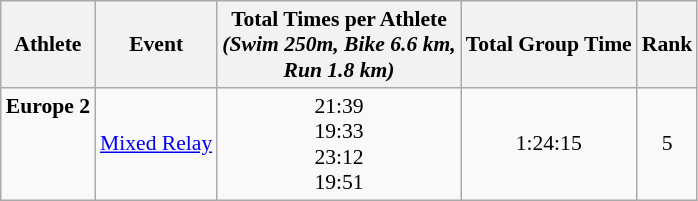<table class="wikitable" style="font-size:90%;">
<tr>
<th>Athlete</th>
<th>Event</th>
<th>Total Times per Athlete <br> <em>(Swim 250m, Bike 6.6 km, <br> Run 1.8 km)</em></th>
<th>Total Group Time</th>
<th>Rank</th>
</tr>
<tr align=center>
<td align=left><strong>Europe 2</strong><br><br><br><br></td>
<td align=left><a href='#'>Mixed Relay</a></td>
<td>21:39<br>19:33<br>23:12<br>19:51</td>
<td>1:24:15</td>
<td>5</td>
</tr>
</table>
